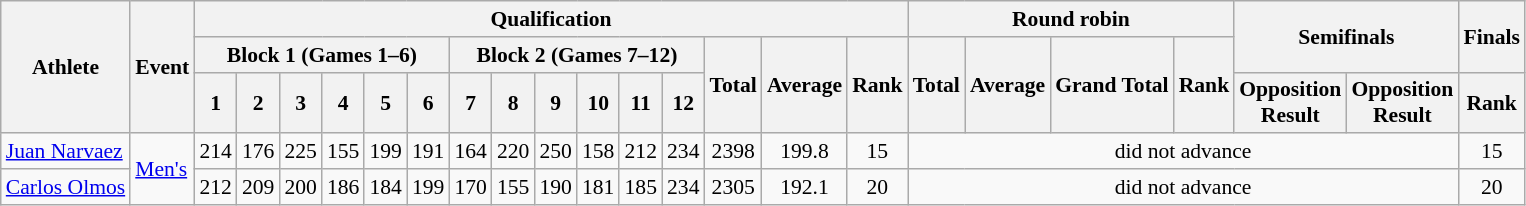<table class="wikitable" border="1" style="font-size:90%">
<tr>
<th rowspan=3>Athlete</th>
<th rowspan=3>Event</th>
<th colspan=15>Qualification</th>
<th colspan=4>Round robin</th>
<th rowspan=2 colspan=2>Semifinals</th>
<th rowspan=2 colspan=2>Finals</th>
</tr>
<tr>
<th colspan=6>Block 1 (Games 1–6)</th>
<th colspan=6>Block 2 (Games 7–12)</th>
<th rowspan=2>Total</th>
<th rowspan=2>Average</th>
<th rowspan=2>Rank</th>
<th rowspan=2>Total</th>
<th rowspan=2>Average</th>
<th rowspan=2>Grand Total</th>
<th rowspan=2>Rank</th>
</tr>
<tr>
<th>1</th>
<th>2</th>
<th>3</th>
<th>4</th>
<th>5</th>
<th>6</th>
<th>7</th>
<th>8</th>
<th>9</th>
<th>10</th>
<th>11</th>
<th>12</th>
<th>Opposition<br>Result</th>
<th>Opposition<br>Result</th>
<th>Rank</th>
</tr>
<tr>
<td><a href='#'>Juan Narvaez</a></td>
<td rowspan=2><a href='#'>Men's</a><br></td>
<td align=center>214</td>
<td align=center>176</td>
<td align=center>225</td>
<td align=center>155</td>
<td align=center>199</td>
<td align=center>191</td>
<td align=center>164</td>
<td align=center>220</td>
<td align=center>250</td>
<td align=center>158</td>
<td align=center>212</td>
<td align=center>234</td>
<td align=center>2398</td>
<td align=center>199.8</td>
<td align=center>15</td>
<td align=center colspan=6>did not advance</td>
<td align=center>15</td>
</tr>
<tr>
<td><a href='#'>Carlos Olmos</a></td>
<td align=center>212</td>
<td align=center>209</td>
<td align=center>200</td>
<td align=center>186</td>
<td align=center>184</td>
<td align=center>199</td>
<td align=center>170</td>
<td align=center>155</td>
<td align=center>190</td>
<td align=center>181</td>
<td align=center>185</td>
<td align=center>234</td>
<td align=center>2305</td>
<td align=center>192.1</td>
<td align=center>20</td>
<td align=center colspan=6>did not advance</td>
<td align=center>20</td>
</tr>
</table>
